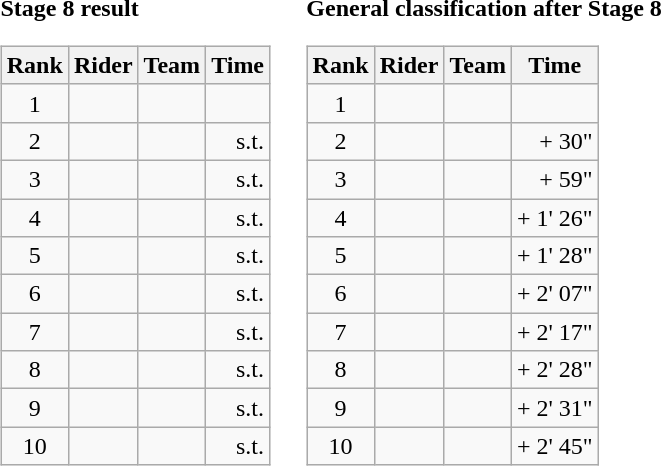<table>
<tr>
<td><strong>Stage 8 result</strong><br><table class="wikitable">
<tr>
<th scope="col">Rank</th>
<th scope="col">Rider</th>
<th scope="col">Team</th>
<th scope="col">Time</th>
</tr>
<tr>
<td style="text-align:center;">1</td>
<td></td>
<td></td>
<td style="text-align:right;"></td>
</tr>
<tr>
<td style="text-align:center;">2</td>
<td></td>
<td></td>
<td style="text-align:right;">s.t.</td>
</tr>
<tr>
<td style="text-align:center;">3</td>
<td></td>
<td></td>
<td style="text-align:right;">s.t.</td>
</tr>
<tr>
<td style="text-align:center;">4</td>
<td></td>
<td></td>
<td style="text-align:right;">s.t.</td>
</tr>
<tr>
<td style="text-align:center;">5</td>
<td></td>
<td></td>
<td style="text-align:right;">s.t.</td>
</tr>
<tr>
<td style="text-align:center;">6</td>
<td></td>
<td></td>
<td style="text-align:right;">s.t.</td>
</tr>
<tr>
<td style="text-align:center;">7</td>
<td></td>
<td></td>
<td style="text-align:right;">s.t.</td>
</tr>
<tr>
<td style="text-align:center;">8</td>
<td></td>
<td></td>
<td style="text-align:right;">s.t.</td>
</tr>
<tr>
<td style="text-align:center;">9</td>
<td></td>
<td></td>
<td style="text-align:right;">s.t.</td>
</tr>
<tr>
<td style="text-align:center;">10</td>
<td></td>
<td></td>
<td style="text-align:right;">s.t.</td>
</tr>
</table>
</td>
<td></td>
<td><strong>General classification after Stage 8</strong><br><table class="wikitable">
<tr>
<th scope="col">Rank</th>
<th scope="col">Rider</th>
<th scope="col">Team</th>
<th scope="col">Time</th>
</tr>
<tr>
<td style="text-align:center;">1</td>
<td></td>
<td></td>
<td style="text-align:right;"></td>
</tr>
<tr>
<td style="text-align:center;">2</td>
<td></td>
<td></td>
<td style="text-align:right;">+ 30"</td>
</tr>
<tr>
<td style="text-align:center;">3</td>
<td></td>
<td></td>
<td style="text-align:right;">+ 59"</td>
</tr>
<tr>
<td style="text-align:center;">4</td>
<td></td>
<td></td>
<td style="text-align:right;">+ 1' 26"</td>
</tr>
<tr>
<td style="text-align:center;">5</td>
<td></td>
<td></td>
<td style="text-align:right;">+ 1' 28"</td>
</tr>
<tr>
<td style="text-align:center;">6</td>
<td></td>
<td></td>
<td style="text-align:right;">+ 2' 07"</td>
</tr>
<tr>
<td style="text-align:center;">7</td>
<td></td>
<td></td>
<td style="text-align:right;">+ 2' 17"</td>
</tr>
<tr>
<td style="text-align:center;">8</td>
<td></td>
<td></td>
<td style="text-align:right;">+ 2' 28"</td>
</tr>
<tr>
<td style="text-align:center;">9</td>
<td></td>
<td></td>
<td style="text-align:right;">+ 2' 31"</td>
</tr>
<tr>
<td style="text-align:center;">10</td>
<td></td>
<td></td>
<td style="text-align:right;">+ 2' 45"</td>
</tr>
</table>
</td>
</tr>
</table>
